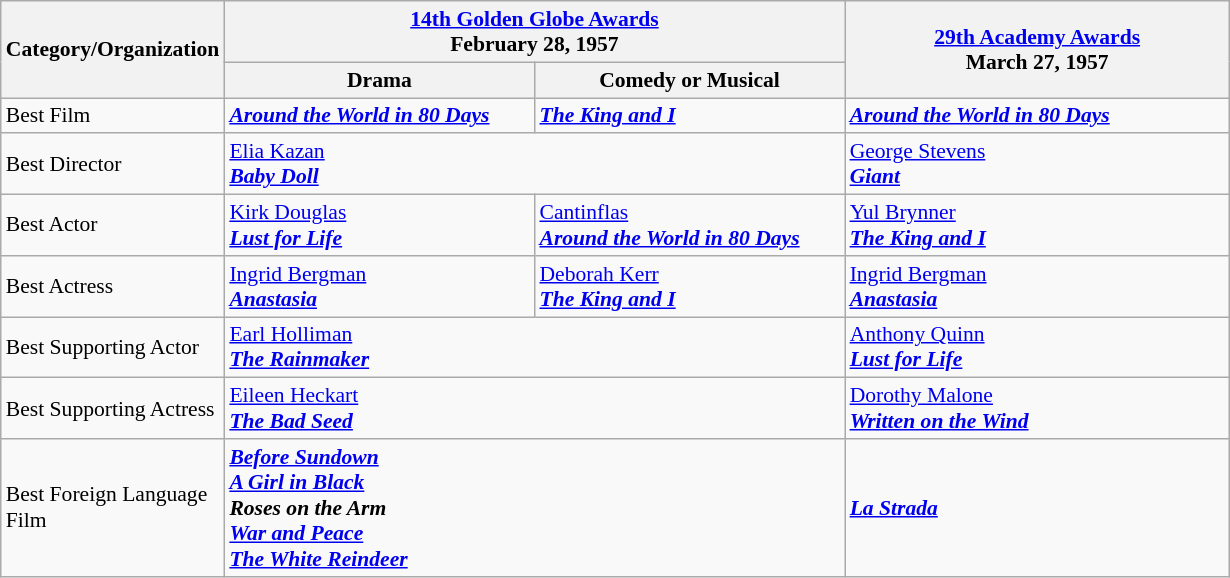<table class="wikitable" style="font-size: 90%;">
<tr>
<th rowspan="2" style="width:20px;">Category/Organization</th>
<th colspan="2" style="width:250px;"><a href='#'>14th Golden Globe Awards</a><br>February 28, 1957</th>
<th rowspan="2" style="width:250px;"><a href='#'>29th Academy Awards</a><br>March 27, 1957</th>
</tr>
<tr>
<th width=200>Drama</th>
<th style="width:200px;">Comedy or Musical</th>
</tr>
<tr>
<td>Best Film</td>
<td><strong><em><a href='#'>Around the World in 80 Days</a></em></strong></td>
<td><strong><em><a href='#'>The King and I</a></em></strong></td>
<td><strong><em><a href='#'>Around the World in 80 Days</a></em></strong></td>
</tr>
<tr>
<td>Best Director</td>
<td colspan="2"><a href='#'>Elia Kazan</a><br><strong><em><a href='#'>Baby Doll</a></em></strong></td>
<td><a href='#'>George Stevens</a><br><strong><em><a href='#'>Giant</a></em></strong></td>
</tr>
<tr>
<td>Best Actor</td>
<td><a href='#'>Kirk Douglas</a><br><strong><em><a href='#'>Lust for Life</a></em></strong></td>
<td><a href='#'>Cantinflas</a><br><strong><em><a href='#'>Around the World in 80 Days</a></em></strong></td>
<td><a href='#'>Yul Brynner</a><br><strong><em><a href='#'>The King and I</a></em></strong></td>
</tr>
<tr>
<td>Best Actress</td>
<td><a href='#'>Ingrid Bergman</a><br><strong><em><a href='#'>Anastasia</a></em></strong></td>
<td><a href='#'>Deborah Kerr</a><br><strong><em><a href='#'>The King and I</a></em></strong></td>
<td><a href='#'>Ingrid Bergman</a><br><strong><em><a href='#'>Anastasia</a></em></strong></td>
</tr>
<tr>
<td>Best Supporting Actor</td>
<td colspan="2"><a href='#'>Earl Holliman</a><br><strong><em><a href='#'>The Rainmaker</a></em></strong></td>
<td><a href='#'>Anthony Quinn</a><br><strong><em><a href='#'>Lust for Life</a></em></strong></td>
</tr>
<tr>
<td>Best Supporting Actress</td>
<td colspan="2"><a href='#'>Eileen Heckart</a><br><strong><em><a href='#'>The Bad Seed</a></em></strong></td>
<td><a href='#'>Dorothy Malone</a><br><strong><em><a href='#'>Written on the Wind</a></em></strong></td>
</tr>
<tr>
<td>Best Foreign Language Film</td>
<td colspan="2"><strong><em><a href='#'>Before Sundown</a></em></strong><br><strong><em><a href='#'>A Girl in Black</a></em></strong><br><strong><em>Roses on the Arm</em></strong><br><strong><em><a href='#'>War and Peace</a></em></strong><br><strong><em><a href='#'>The White Reindeer</a></em></strong></td>
<td><strong><em><a href='#'>La Strada</a></em></strong></td>
</tr>
</table>
